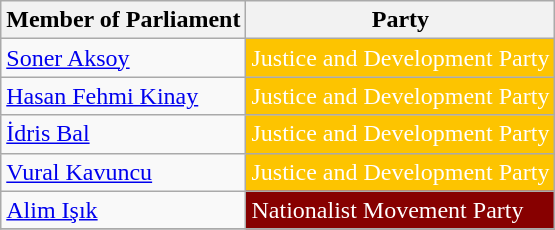<table class="wikitable">
<tr>
<th>Member of Parliament</th>
<th>Party</th>
</tr>
<tr>
<td><a href='#'>Soner Aksoy</a></td>
<td style="background:#FDC400; color:white">Justice and Development Party</td>
</tr>
<tr>
<td><a href='#'>Hasan Fehmi Kinay</a></td>
<td style="background:#FDC400; color:white">Justice and Development Party</td>
</tr>
<tr>
<td><a href='#'>İdris Bal</a></td>
<td style="background:#FDC400; color:white">Justice and Development Party</td>
</tr>
<tr>
<td><a href='#'>Vural Kavuncu</a></td>
<td style="background:#FDC400; color:white">Justice and Development Party</td>
</tr>
<tr>
<td><a href='#'>Alim Işık</a></td>
<td style="background:#870000; color:white">Nationalist Movement Party</td>
</tr>
<tr>
</tr>
</table>
